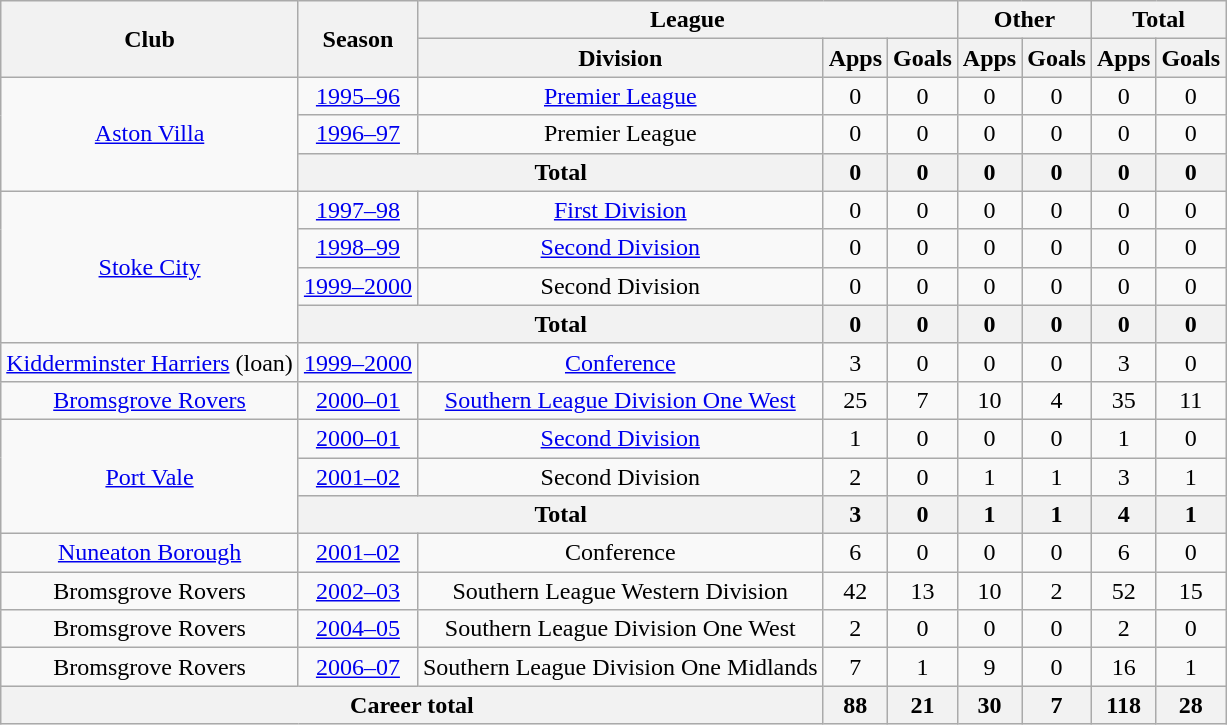<table class="wikitable" style="text-align:center">
<tr>
<th rowspan="2">Club</th>
<th rowspan="2">Season</th>
<th colspan="3">League</th>
<th colspan="2">Other</th>
<th colspan="2">Total</th>
</tr>
<tr>
<th>Division</th>
<th>Apps</th>
<th>Goals</th>
<th>Apps</th>
<th>Goals</th>
<th>Apps</th>
<th>Goals</th>
</tr>
<tr>
<td rowspan="3"><a href='#'>Aston Villa</a></td>
<td><a href='#'>1995–96</a></td>
<td><a href='#'>Premier League</a></td>
<td>0</td>
<td>0</td>
<td>0</td>
<td>0</td>
<td>0</td>
<td>0</td>
</tr>
<tr>
<td><a href='#'>1996–97</a></td>
<td>Premier League</td>
<td>0</td>
<td>0</td>
<td>0</td>
<td>0</td>
<td>0</td>
<td>0</td>
</tr>
<tr>
<th colspan="2">Total</th>
<th>0</th>
<th>0</th>
<th>0</th>
<th>0</th>
<th>0</th>
<th>0</th>
</tr>
<tr>
<td rowspan="4"><a href='#'>Stoke City</a></td>
<td><a href='#'>1997–98</a></td>
<td><a href='#'>First Division</a></td>
<td>0</td>
<td>0</td>
<td>0</td>
<td>0</td>
<td>0</td>
<td>0</td>
</tr>
<tr>
<td><a href='#'>1998–99</a></td>
<td><a href='#'>Second Division</a></td>
<td>0</td>
<td>0</td>
<td>0</td>
<td>0</td>
<td>0</td>
<td>0</td>
</tr>
<tr>
<td><a href='#'>1999–2000</a></td>
<td>Second Division</td>
<td>0</td>
<td>0</td>
<td>0</td>
<td>0</td>
<td>0</td>
<td>0</td>
</tr>
<tr>
<th colspan="2">Total</th>
<th>0</th>
<th>0</th>
<th>0</th>
<th>0</th>
<th>0</th>
<th>0</th>
</tr>
<tr>
<td><a href='#'>Kidderminster Harriers</a> (loan)</td>
<td><a href='#'>1999–2000</a></td>
<td><a href='#'>Conference</a></td>
<td>3</td>
<td>0</td>
<td>0</td>
<td>0</td>
<td>3</td>
<td>0</td>
</tr>
<tr>
<td><a href='#'>Bromsgrove Rovers</a></td>
<td><a href='#'>2000–01</a></td>
<td><a href='#'>Southern League Division One West</a></td>
<td>25</td>
<td>7</td>
<td>10</td>
<td>4</td>
<td>35</td>
<td>11</td>
</tr>
<tr>
<td rowspan="3"><a href='#'>Port Vale</a></td>
<td><a href='#'>2000–01</a></td>
<td><a href='#'>Second Division</a></td>
<td>1</td>
<td>0</td>
<td>0</td>
<td>0</td>
<td>1</td>
<td>0</td>
</tr>
<tr>
<td><a href='#'>2001–02</a></td>
<td>Second Division</td>
<td>2</td>
<td>0</td>
<td>1</td>
<td>1</td>
<td>3</td>
<td>1</td>
</tr>
<tr>
<th colspan="2">Total</th>
<th>3</th>
<th>0</th>
<th>1</th>
<th>1</th>
<th>4</th>
<th>1</th>
</tr>
<tr>
<td><a href='#'>Nuneaton Borough</a></td>
<td><a href='#'>2001–02</a></td>
<td>Conference</td>
<td>6</td>
<td>0</td>
<td>0</td>
<td>0</td>
<td>6</td>
<td>0</td>
</tr>
<tr>
<td>Bromsgrove Rovers</td>
<td><a href='#'>2002–03</a></td>
<td>Southern League Western Division</td>
<td>42</td>
<td>13</td>
<td>10</td>
<td>2</td>
<td>52</td>
<td>15</td>
</tr>
<tr>
<td>Bromsgrove Rovers</td>
<td><a href='#'>2004–05</a></td>
<td>Southern League Division One West</td>
<td>2</td>
<td>0</td>
<td>0</td>
<td>0</td>
<td>2</td>
<td>0</td>
</tr>
<tr>
<td>Bromsgrove Rovers</td>
<td><a href='#'>2006–07</a></td>
<td>Southern League Division One Midlands</td>
<td>7</td>
<td>1</td>
<td>9</td>
<td>0</td>
<td>16</td>
<td>1</td>
</tr>
<tr>
<th colspan="3">Career total</th>
<th>88</th>
<th>21</th>
<th>30</th>
<th>7</th>
<th>118</th>
<th>28</th>
</tr>
</table>
